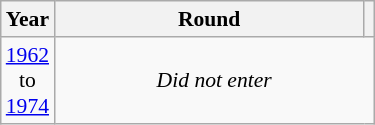<table class="wikitable" style="text-align: center; font-size:90%">
<tr>
<th>Year</th>
<th style="width:200px">Round</th>
<th></th>
</tr>
<tr>
<td><a href='#'>1962</a><br>to<br><a href='#'>1974</a></td>
<td colspan="2"><em>Did not enter</em></td>
</tr>
</table>
